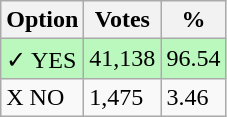<table class="wikitable">
<tr>
<th>Option</th>
<th>Votes</th>
<th>%</th>
</tr>
<tr>
<td style=background:#bbf8be>✓ YES</td>
<td style=background:#bbf8be>41,138</td>
<td style=background:#bbf8be>96.54</td>
</tr>
<tr>
<td>X NO</td>
<td>1,475</td>
<td>3.46</td>
</tr>
</table>
